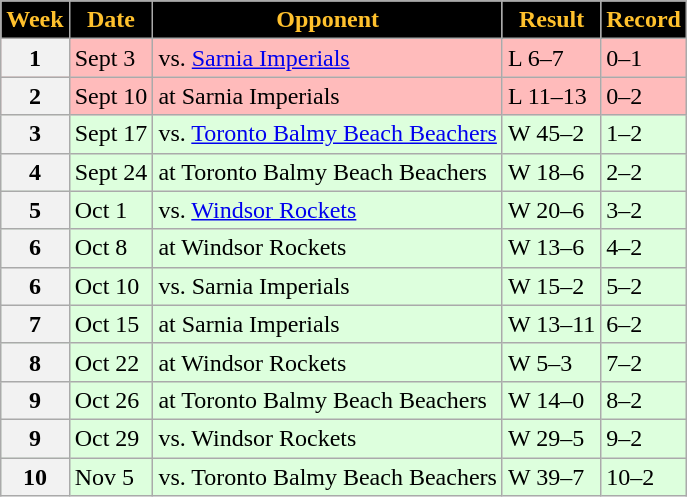<table class="wikitable sortable">
<tr>
<th style="background:black;color:#FFC12D;">Week</th>
<th style="background:black;color:#FFC12D;">Date</th>
<th style="background:black;color:#FFC12D;">Opponent</th>
<th style="background:black;color:#FFC12D;">Result</th>
<th style="background:black;color:#FFC12D;">Record</th>
</tr>
<tr style="background:#ffbbbb">
<th>1</th>
<td>Sept 3</td>
<td>vs. <a href='#'>Sarnia Imperials</a></td>
<td>L 6–7</td>
<td>0–1</td>
</tr>
<tr style="background:#ffbbbb">
<th>2</th>
<td>Sept 10</td>
<td>at Sarnia Imperials</td>
<td>L 11–13</td>
<td>0–2</td>
</tr>
<tr style="background:#ddffdd">
<th>3</th>
<td>Sept 17</td>
<td>vs. <a href='#'>Toronto Balmy Beach Beachers</a></td>
<td>W 45–2</td>
<td>1–2</td>
</tr>
<tr style="background:#ddffdd">
<th>4</th>
<td>Sept 24</td>
<td>at Toronto Balmy Beach Beachers</td>
<td>W 18–6</td>
<td>2–2</td>
</tr>
<tr style="background:#ddffdd">
<th>5</th>
<td>Oct 1</td>
<td>vs. <a href='#'>Windsor Rockets</a></td>
<td>W 20–6</td>
<td>3–2</td>
</tr>
<tr style="background:#ddffdd">
<th>6</th>
<td>Oct 8</td>
<td>at Windsor Rockets</td>
<td>W 13–6</td>
<td>4–2</td>
</tr>
<tr style="background:#ddffdd">
<th>6</th>
<td>Oct 10</td>
<td>vs. Sarnia Imperials</td>
<td>W 15–2</td>
<td>5–2</td>
</tr>
<tr style="background:#ddffdd">
<th>7</th>
<td>Oct 15</td>
<td>at Sarnia Imperials</td>
<td>W 13–11</td>
<td>6–2</td>
</tr>
<tr style="background:#ddffdd">
<th>8</th>
<td>Oct 22</td>
<td>at Windsor Rockets</td>
<td>W 5–3</td>
<td>7–2</td>
</tr>
<tr style="background:#ddffdd">
<th>9</th>
<td>Oct 26</td>
<td>at Toronto Balmy Beach Beachers</td>
<td>W 14–0</td>
<td>8–2</td>
</tr>
<tr style="background:#ddffdd">
<th>9</th>
<td>Oct 29</td>
<td>vs. Windsor Rockets</td>
<td>W 29–5</td>
<td>9–2</td>
</tr>
<tr style="background:#ddffdd">
<th>10</th>
<td>Nov 5</td>
<td>vs. Toronto Balmy Beach Beachers</td>
<td>W 39–7</td>
<td>10–2</td>
</tr>
</table>
